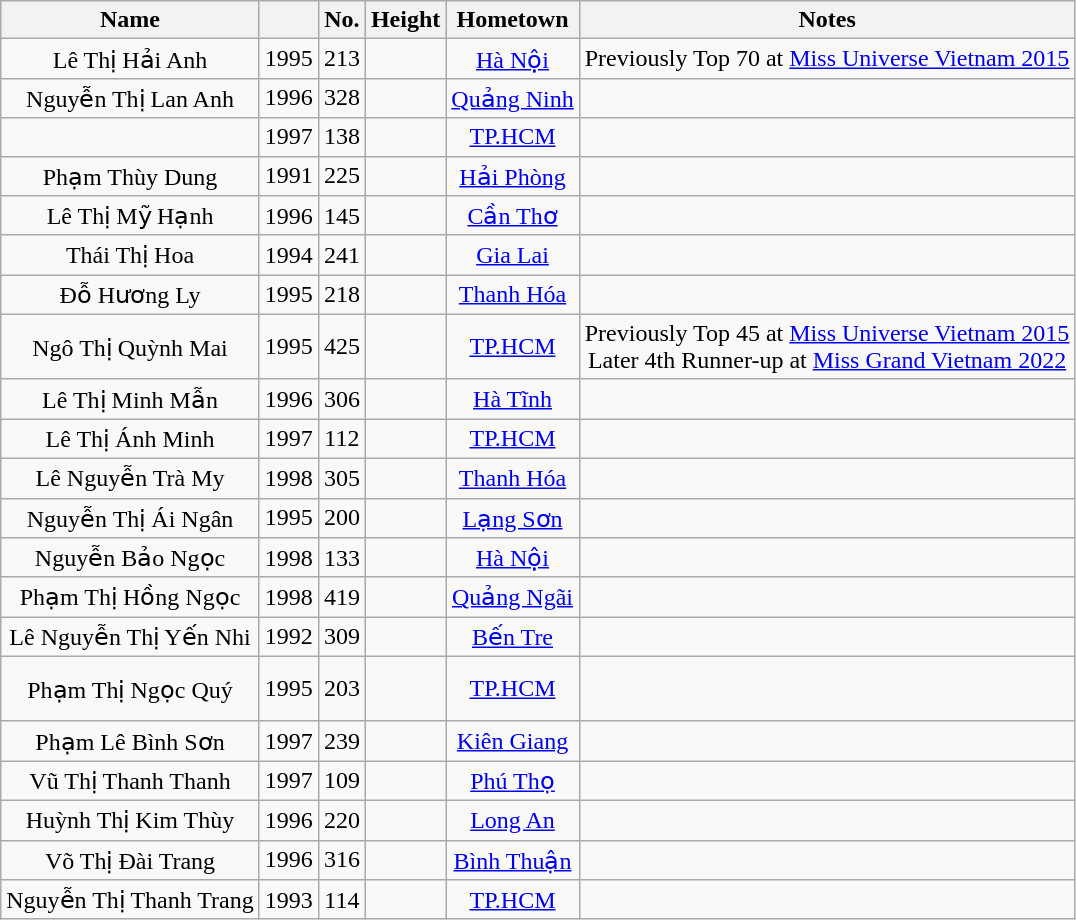<table class="wikitable sortable" style="text-align:center;">
<tr>
<th>Name</th>
<th></th>
<th>No.</th>
<th>Height</th>
<th>Hometown</th>
<th>Notes</th>
</tr>
<tr>
<td>Lê Thị Hải Anh</td>
<td>1995</td>
<td>213</td>
<td></td>
<td><a href='#'>Hà Nội</a></td>
<td>Previously Top 70 at <a href='#'>Miss Universe Vietnam 2015</a></td>
</tr>
<tr>
<td>Nguyễn Thị Lan Anh</td>
<td>1996</td>
<td>328</td>
<td></td>
<td><a href='#'>Quảng Ninh</a></td>
<td></td>
</tr>
<tr>
<td></td>
<td>1997</td>
<td>138</td>
<td></td>
<td><a href='#'>TP.HCM</a></td>
<td></td>
</tr>
<tr>
<td>Phạm Thùy Dung</td>
<td>1991</td>
<td>225</td>
<td></td>
<td><a href='#'>Hải Phòng</a></td>
<td></td>
</tr>
<tr>
<td>Lê Thị Mỹ Hạnh</td>
<td>1996</td>
<td>145</td>
<td></td>
<td><a href='#'>Cần Thơ</a></td>
<td></td>
</tr>
<tr>
<td>Thái Thị Hoa</td>
<td>1994</td>
<td>241</td>
<td></td>
<td><a href='#'>Gia Lai</a></td>
<td></td>
</tr>
<tr>
<td>Đỗ Hương Ly</td>
<td>1995</td>
<td>218</td>
<td></td>
<td><a href='#'>Thanh Hóa</a></td>
<td></td>
</tr>
<tr>
<td>Ngô Thị Quỳnh Mai</td>
<td>1995</td>
<td>425</td>
<td></td>
<td><a href='#'>TP.HCM</a></td>
<td>Previously Top 45 at <a href='#'>Miss Universe Vietnam 2015</a><br>Later 4th Runner-up at <a href='#'>Miss Grand Vietnam 2022</a></td>
</tr>
<tr>
<td>Lê Thị Minh Mẫn</td>
<td>1996</td>
<td>306</td>
<td></td>
<td><a href='#'>Hà Tĩnh</a></td>
<td></td>
</tr>
<tr>
<td>Lê Thị Ánh Minh</td>
<td>1997</td>
<td>112</td>
<td></td>
<td><a href='#'>TP.HCM</a></td>
<td></td>
</tr>
<tr>
<td>Lê Nguyễn Trà My</td>
<td>1998</td>
<td>305</td>
<td></td>
<td><a href='#'>Thanh Hóa</a></td>
<td></td>
</tr>
<tr>
<td>Nguyễn Thị Ái Ngân</td>
<td>1995</td>
<td>200</td>
<td></td>
<td><a href='#'>Lạng Sơn</a></td>
<td></td>
</tr>
<tr>
<td>Nguyễn Bảo Ngọc</td>
<td>1998</td>
<td>133</td>
<td></td>
<td><a href='#'>Hà Nội</a></td>
<td></td>
</tr>
<tr>
<td>Phạm Thị Hồng Ngọc</td>
<td>1998</td>
<td>419</td>
<td></td>
<td><a href='#'>Quảng Ngãi</a></td>
<td></td>
</tr>
<tr>
<td>Lê Nguyễn Thị Yến Nhi</td>
<td>1992</td>
<td>309</td>
<td></td>
<td><a href='#'>Bến Tre</a></td>
<td></td>
</tr>
<tr>
<td>Phạm Thị Ngọc Quý</td>
<td>1995</td>
<td>203</td>
<td></td>
<td><a href='#'>TP.HCM</a></td>
<td><br><br></td>
</tr>
<tr>
<td>Phạm Lê Bình Sơn</td>
<td>1997</td>
<td>239</td>
<td></td>
<td><a href='#'>Kiên Giang</a></td>
<td></td>
</tr>
<tr>
<td>Vũ Thị Thanh Thanh</td>
<td>1997</td>
<td>109</td>
<td></td>
<td><a href='#'>Phú Thọ</a></td>
<td></td>
</tr>
<tr>
<td>Huỳnh Thị Kim Thùy</td>
<td>1996</td>
<td>220</td>
<td></td>
<td><a href='#'>Long An</a></td>
<td></td>
</tr>
<tr>
<td>Võ Thị Đài Trang</td>
<td>1996</td>
<td>316</td>
<td></td>
<td><a href='#'>Bình Thuận</a></td>
<td></td>
</tr>
<tr>
<td>Nguyễn Thị Thanh Trang</td>
<td>1993</td>
<td>114</td>
<td></td>
<td><a href='#'>TP.HCM</a></td>
<td></td>
</tr>
</table>
